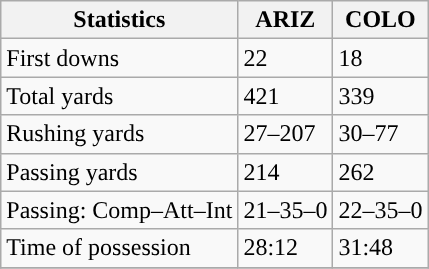<table class="wikitable" style="float: left;">
<tr>
<th>Statistics</th>
<th>ARIZ</th>
<th>COLO</th>
</tr>
<tr>
<td>First downs</td>
<td>22</td>
<td>18</td>
</tr>
<tr>
<td>Total yards</td>
<td>421</td>
<td>339</td>
</tr>
<tr>
<td>Rushing yards</td>
<td>27–207</td>
<td>30–77</td>
</tr>
<tr>
<td>Passing yards</td>
<td>214</td>
<td>262</td>
</tr>
<tr>
<td>Passing: Comp–Att–Int</td>
<td>21–35–0</td>
<td>22–35–0</td>
</tr>
<tr>
<td>Time of possession</td>
<td>28:12</td>
<td>31:48</td>
</tr>
<tr>
</tr>
</table>
